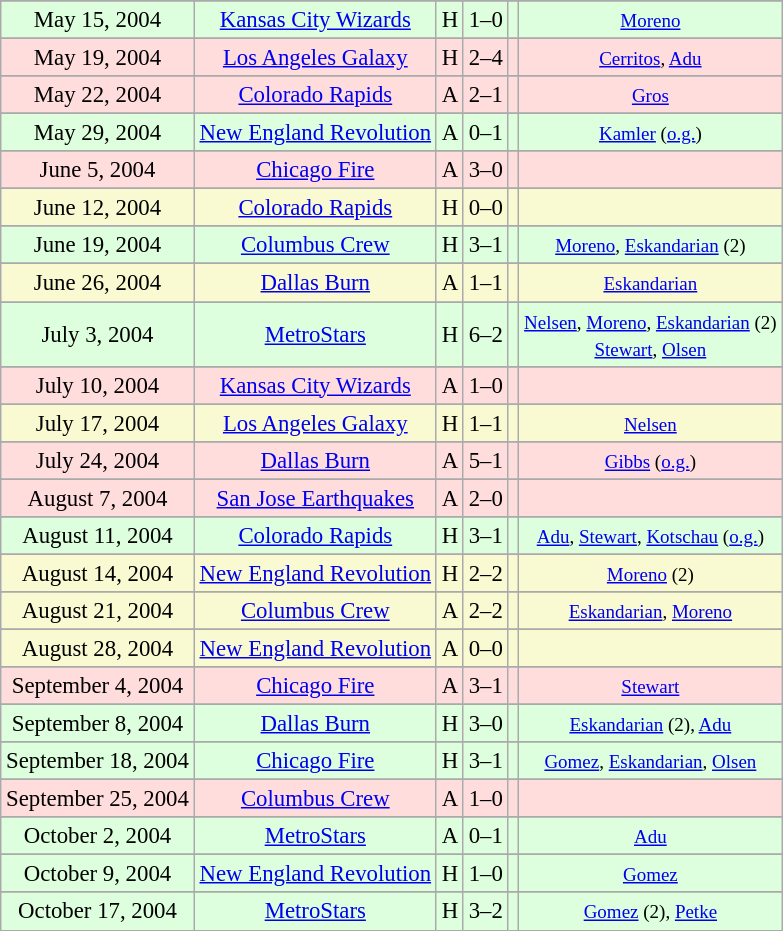<table class="wikitable" style="font-size:95%; text-align:center">
<tr>
</tr>
<tr bgcolor="#ddffdd">
<td>May 15, 2004</td>
<td><a href='#'>Kansas City Wizards</a></td>
<td>H</td>
<td>1–0</td>
<td></td>
<td><small><a href='#'>Moreno</a></small></td>
</tr>
<tr>
</tr>
<tr bgcolor="#ffdddd">
<td>May 19, 2004</td>
<td><a href='#'>Los Angeles Galaxy</a></td>
<td>H</td>
<td>2–4</td>
<td></td>
<td><small><a href='#'>Cerritos</a>, <a href='#'>Adu</a></small></td>
</tr>
<tr>
</tr>
<tr bgcolor="#ffdddd">
<td>May 22, 2004</td>
<td><a href='#'>Colorado Rapids</a></td>
<td>A</td>
<td>2–1</td>
<td></td>
<td><small><a href='#'>Gros</a></small></td>
</tr>
<tr>
</tr>
<tr bgcolor="#ddffdd">
<td>May 29, 2004</td>
<td><a href='#'>New England Revolution</a></td>
<td>A</td>
<td>0–1</td>
<td></td>
<td><small><a href='#'>Kamler</a> (<a href='#'>o.g.</a>)</small></td>
</tr>
<tr>
</tr>
<tr bgcolor="#ffdddd">
<td>June 5, 2004</td>
<td><a href='#'>Chicago Fire</a></td>
<td>A</td>
<td>3–0</td>
<td></td>
<td></td>
</tr>
<tr>
</tr>
<tr bgcolor="#fafad2">
<td>June 12, 2004</td>
<td><a href='#'>Colorado Rapids</a></td>
<td>H</td>
<td>0–0</td>
<td></td>
<td></td>
</tr>
<tr>
</tr>
<tr bgcolor="#ddffdd">
<td>June 19, 2004</td>
<td><a href='#'>Columbus Crew</a></td>
<td>H</td>
<td>3–1</td>
<td></td>
<td><small><a href='#'>Moreno</a>, <a href='#'>Eskandarian</a> (2)</small></td>
</tr>
<tr>
</tr>
<tr bgcolor="#fafad2">
<td>June 26, 2004</td>
<td><a href='#'>Dallas Burn</a></td>
<td>A</td>
<td>1–1</td>
<td></td>
<td><small><a href='#'>Eskandarian</a></small></td>
</tr>
<tr>
</tr>
<tr bgcolor="#ddffdd">
<td>July 3, 2004</td>
<td><a href='#'>MetroStars</a></td>
<td>H</td>
<td>6–2</td>
<td></td>
<td><small><a href='#'>Nelsen</a>, <a href='#'>Moreno</a>, <a href='#'>Eskandarian</a> (2)<br><a href='#'>Stewart</a>, <a href='#'>Olsen</a></small></td>
</tr>
<tr>
</tr>
<tr bgcolor="#ffdddd">
<td>July 10, 2004</td>
<td><a href='#'>Kansas City Wizards</a></td>
<td>A</td>
<td>1–0</td>
<td></td>
<td></td>
</tr>
<tr>
</tr>
<tr bgcolor="#fafad2">
<td>July 17, 2004</td>
<td><a href='#'>Los Angeles Galaxy</a></td>
<td>H</td>
<td>1–1</td>
<td></td>
<td><small><a href='#'>Nelsen</a></small></td>
</tr>
<tr>
</tr>
<tr bgcolor="#ffdddd">
<td>July 24, 2004</td>
<td><a href='#'>Dallas Burn</a></td>
<td>A</td>
<td>5–1</td>
<td></td>
<td><small><a href='#'>Gibbs</a> (<a href='#'>o.g.</a>)</small></td>
</tr>
<tr>
</tr>
<tr bgcolor="#ffdddd">
<td>August 7, 2004</td>
<td><a href='#'>San Jose Earthquakes</a></td>
<td>A</td>
<td>2–0</td>
<td></td>
<td></td>
</tr>
<tr>
</tr>
<tr bgcolor="#ddffdd">
<td>August 11, 2004</td>
<td><a href='#'>Colorado Rapids</a></td>
<td>H</td>
<td>3–1</td>
<td></td>
<td><small><a href='#'>Adu</a>, <a href='#'>Stewart</a>, <a href='#'>Kotschau</a> (<a href='#'>o.g.</a>)</small></td>
</tr>
<tr>
</tr>
<tr bgcolor="#fafad2">
<td>August 14, 2004</td>
<td><a href='#'>New England Revolution</a></td>
<td>H</td>
<td>2–2</td>
<td></td>
<td><small><a href='#'>Moreno</a> (2)</small></td>
</tr>
<tr>
</tr>
<tr bgcolor="#fafad2">
<td>August 21, 2004</td>
<td><a href='#'>Columbus Crew</a></td>
<td>A</td>
<td>2–2</td>
<td></td>
<td><small><a href='#'>Eskandarian</a>, <a href='#'>Moreno</a></small></td>
</tr>
<tr>
</tr>
<tr bgcolor="#fafad2">
<td>August 28, 2004</td>
<td><a href='#'>New England Revolution</a></td>
<td>A</td>
<td>0–0</td>
<td></td>
<td></td>
</tr>
<tr>
</tr>
<tr bgcolor="#ffdddd">
<td>September 4, 2004</td>
<td><a href='#'>Chicago Fire</a></td>
<td>A</td>
<td>3–1</td>
<td></td>
<td><small><a href='#'>Stewart</a></small></td>
</tr>
<tr>
</tr>
<tr bgcolor="#ddffdd">
<td>September 8, 2004</td>
<td><a href='#'>Dallas Burn</a></td>
<td>H</td>
<td>3–0</td>
<td></td>
<td><small><a href='#'>Eskandarian</a> (2), <a href='#'>Adu</a></small></td>
</tr>
<tr>
</tr>
<tr bgcolor="#ddffdd">
<td>September 18, 2004</td>
<td><a href='#'>Chicago Fire</a></td>
<td>H</td>
<td>3–1</td>
<td></td>
<td><small><a href='#'>Gomez</a>, <a href='#'>Eskandarian</a>, <a href='#'>Olsen</a></small></td>
</tr>
<tr>
</tr>
<tr bgcolor="#ffdddd">
<td>September 25, 2004</td>
<td><a href='#'>Columbus Crew</a></td>
<td>A</td>
<td>1–0</td>
<td></td>
<td></td>
</tr>
<tr>
</tr>
<tr bgcolor="#ddffdd">
<td>October 2, 2004</td>
<td><a href='#'>MetroStars</a></td>
<td>A</td>
<td>0–1</td>
<td></td>
<td><small><a href='#'>Adu</a></small></td>
</tr>
<tr>
</tr>
<tr bgcolor="#ddffdd">
<td>October 9, 2004</td>
<td><a href='#'>New England Revolution</a></td>
<td>H</td>
<td>1–0</td>
<td></td>
<td><small><a href='#'>Gomez</a></small></td>
</tr>
<tr>
</tr>
<tr bgcolor="#ddffdd">
<td>October 17, 2004</td>
<td><a href='#'>MetroStars</a></td>
<td>H</td>
<td>3–2</td>
<td></td>
<td><small><a href='#'>Gomez</a> (2), <a href='#'>Petke</a></small></td>
</tr>
</table>
